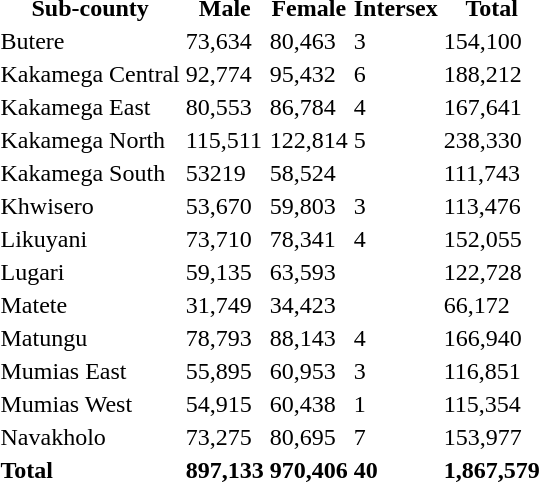<table>
<tr>
<th>Sub-county</th>
<th>Male</th>
<th>Female</th>
<th>Intersex</th>
<th>Total</th>
</tr>
<tr>
<td>Butere</td>
<td>73,634</td>
<td>80,463</td>
<td>3</td>
<td>154,100</td>
</tr>
<tr>
<td>Kakamega Central</td>
<td>92,774</td>
<td>95,432</td>
<td>6</td>
<td>188,212</td>
</tr>
<tr>
<td>Kakamega East</td>
<td>80,553</td>
<td>86,784</td>
<td>4</td>
<td>167,641</td>
</tr>
<tr>
<td>Kakamega North</td>
<td>115,511</td>
<td>122,814</td>
<td>5</td>
<td>238,330</td>
</tr>
<tr>
<td>Kakamega South</td>
<td>53219</td>
<td>58,524</td>
<td></td>
<td>111,743</td>
</tr>
<tr>
<td>Khwisero</td>
<td>53,670</td>
<td>59,803</td>
<td>3</td>
<td>113,476</td>
</tr>
<tr>
<td>Likuyani</td>
<td>73,710</td>
<td>78,341</td>
<td>4</td>
<td>152,055</td>
</tr>
<tr>
<td>Lugari</td>
<td>59,135</td>
<td>63,593</td>
<td></td>
<td>122,728</td>
</tr>
<tr>
<td>Matete</td>
<td>31,749</td>
<td>34,423</td>
<td></td>
<td>66,172</td>
</tr>
<tr>
<td>Matungu</td>
<td>78,793</td>
<td>88,143</td>
<td>4</td>
<td>166,940</td>
</tr>
<tr>
<td>Mumias East</td>
<td>55,895</td>
<td>60,953</td>
<td>3</td>
<td>116,851</td>
</tr>
<tr>
<td>Mumias West</td>
<td>54,915</td>
<td>60,438</td>
<td>1</td>
<td>115,354</td>
</tr>
<tr>
<td>Navakholo</td>
<td>73,275</td>
<td>80,695</td>
<td>7</td>
<td>153,977</td>
</tr>
<tr>
<td><strong>Total</strong></td>
<td><strong>897,133</strong></td>
<td><strong>970,406</strong></td>
<td><strong>40</strong></td>
<td><strong>1,867,579</strong></td>
</tr>
</table>
